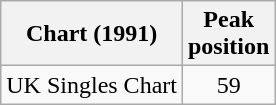<table class="wikitable sortable">
<tr>
<th>Chart (1991)</th>
<th>Peak<br>position</th>
</tr>
<tr>
<td>UK Singles Chart</td>
<td style="text-align:center;">59</td>
</tr>
</table>
